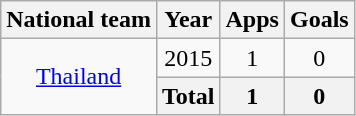<table class="wikitable" style="text-align:center">
<tr>
<th>National team</th>
<th>Year</th>
<th>Apps</th>
<th>Goals</th>
</tr>
<tr>
<td rowspan="2" valign="center"><a href='#'>Thailand</a></td>
<td>2015</td>
<td>1</td>
<td>0</td>
</tr>
<tr>
<th>Total</th>
<th>1</th>
<th>0</th>
</tr>
</table>
